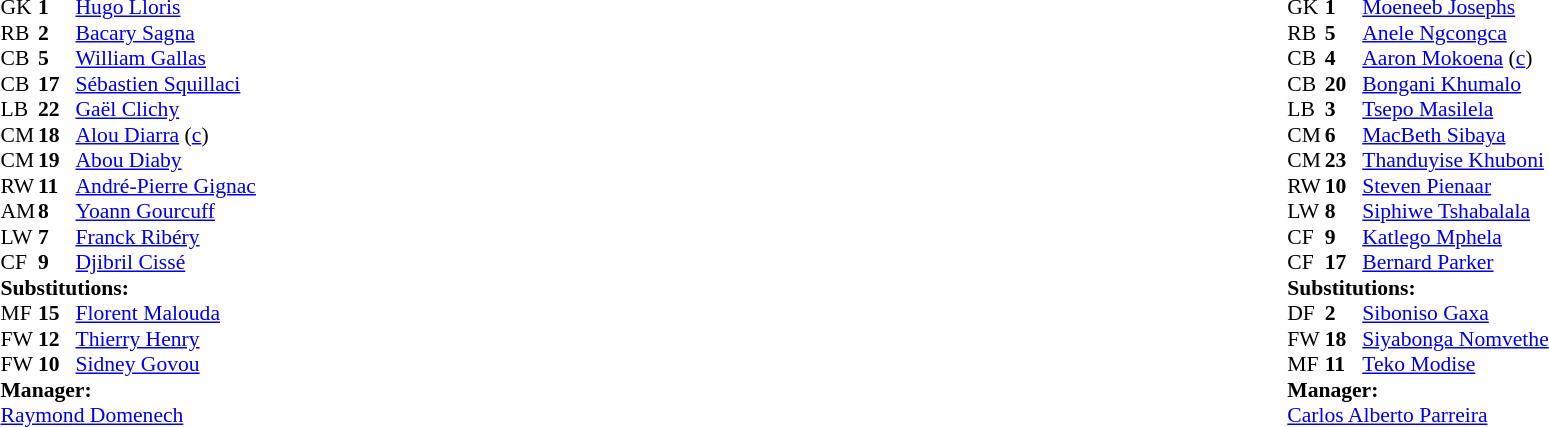<table width="100%">
<tr>
<td valign="top" width="40%"><br><table style="font-size: 90%" cellspacing="0" cellpadding="0">
<tr>
<th width="25"></th>
<th width="25"></th>
</tr>
<tr>
<td>GK</td>
<td><strong>1</strong></td>
<td><a href='#'>Hugo Lloris</a></td>
</tr>
<tr>
<td>RB</td>
<td><strong>2</strong></td>
<td><a href='#'>Bacary Sagna</a></td>
</tr>
<tr>
<td>CB</td>
<td><strong>5</strong></td>
<td><a href='#'>William Gallas</a></td>
</tr>
<tr>
<td>CB</td>
<td><strong>17</strong></td>
<td><a href='#'>Sébastien Squillaci</a></td>
</tr>
<tr>
<td>LB</td>
<td><strong>22</strong></td>
<td><a href='#'>Gaël Clichy</a></td>
</tr>
<tr>
<td>CM</td>
<td><strong>18</strong></td>
<td><a href='#'>Alou Diarra</a> (<a href='#'>c</a>)</td>
<td></td>
<td></td>
</tr>
<tr>
<td>CM</td>
<td><strong>19</strong></td>
<td><a href='#'>Abou Diaby</a></td>
<td></td>
</tr>
<tr>
<td>RW</td>
<td><strong>11</strong></td>
<td><a href='#'>André-Pierre Gignac</a></td>
<td></td>
<td></td>
</tr>
<tr>
<td>AM</td>
<td><strong>8</strong></td>
<td><a href='#'>Yoann Gourcuff</a></td>
<td></td>
</tr>
<tr>
<td>LW</td>
<td><strong>7</strong></td>
<td><a href='#'>Franck Ribéry</a></td>
</tr>
<tr>
<td>CF</td>
<td><strong>9</strong></td>
<td><a href='#'>Djibril Cissé</a></td>
<td></td>
<td></td>
</tr>
<tr>
<td colspan=3><strong>Substitutions:</strong></td>
</tr>
<tr>
<td>MF</td>
<td><strong>15</strong></td>
<td><a href='#'>Florent Malouda</a></td>
<td></td>
<td></td>
</tr>
<tr>
<td>FW</td>
<td><strong>12</strong></td>
<td><a href='#'>Thierry Henry</a></td>
<td></td>
<td></td>
</tr>
<tr>
<td>FW</td>
<td><strong>10</strong></td>
<td><a href='#'>Sidney Govou</a></td>
<td></td>
<td></td>
</tr>
<tr>
<td colspan=3><strong>Manager:</strong></td>
</tr>
<tr>
<td colspan=3><a href='#'>Raymond Domenech</a></td>
</tr>
</table>
</td>
<td valign="top"></td>
<td valign="top" width="50%"><br><table style="font-size: 90%" cellspacing="0" cellpadding="0" align="center">
<tr>
<th width=25></th>
<th width=25></th>
</tr>
<tr>
<td>GK</td>
<td><strong>1</strong></td>
<td><a href='#'>Moeneeb Josephs</a></td>
</tr>
<tr>
<td>RB</td>
<td><strong>5</strong></td>
<td><a href='#'>Anele Ngcongca</a></td>
<td></td>
<td></td>
</tr>
<tr>
<td>CB</td>
<td><strong>4</strong></td>
<td><a href='#'>Aaron Mokoena</a> (<a href='#'>c</a>)</td>
</tr>
<tr>
<td>CB</td>
<td><strong>20</strong></td>
<td><a href='#'>Bongani Khumalo</a></td>
</tr>
<tr>
<td>LB</td>
<td><strong>3</strong></td>
<td><a href='#'>Tsepo Masilela</a></td>
</tr>
<tr>
<td>CM</td>
<td><strong>6</strong></td>
<td><a href='#'>MacBeth Sibaya</a></td>
</tr>
<tr>
<td>CM</td>
<td><strong>23</strong></td>
<td><a href='#'>Thanduyise Khuboni</a></td>
<td></td>
<td></td>
</tr>
<tr>
<td>RW</td>
<td><strong>10</strong></td>
<td><a href='#'>Steven Pienaar</a></td>
</tr>
<tr>
<td>LW</td>
<td><strong>8</strong></td>
<td><a href='#'>Siphiwe Tshabalala</a></td>
</tr>
<tr>
<td>CF</td>
<td><strong>9</strong></td>
<td><a href='#'>Katlego Mphela</a></td>
</tr>
<tr>
<td>CF</td>
<td><strong>17</strong></td>
<td><a href='#'>Bernard Parker</a></td>
<td></td>
<td></td>
</tr>
<tr>
<td colspan=3><strong>Substitutions:</strong></td>
</tr>
<tr>
<td>DF</td>
<td><strong>2</strong></td>
<td><a href='#'>Siboniso Gaxa</a></td>
<td></td>
<td></td>
</tr>
<tr>
<td>FW</td>
<td><strong>18</strong></td>
<td><a href='#'>Siyabonga Nomvethe</a></td>
<td></td>
<td></td>
</tr>
<tr>
<td>MF</td>
<td><strong>11</strong></td>
<td><a href='#'>Teko Modise</a></td>
<td></td>
<td></td>
</tr>
<tr>
<td colspan=3><strong>Manager:</strong></td>
</tr>
<tr>
<td colspan=4> <a href='#'>Carlos Alberto Parreira</a></td>
</tr>
</table>
</td>
</tr>
</table>
